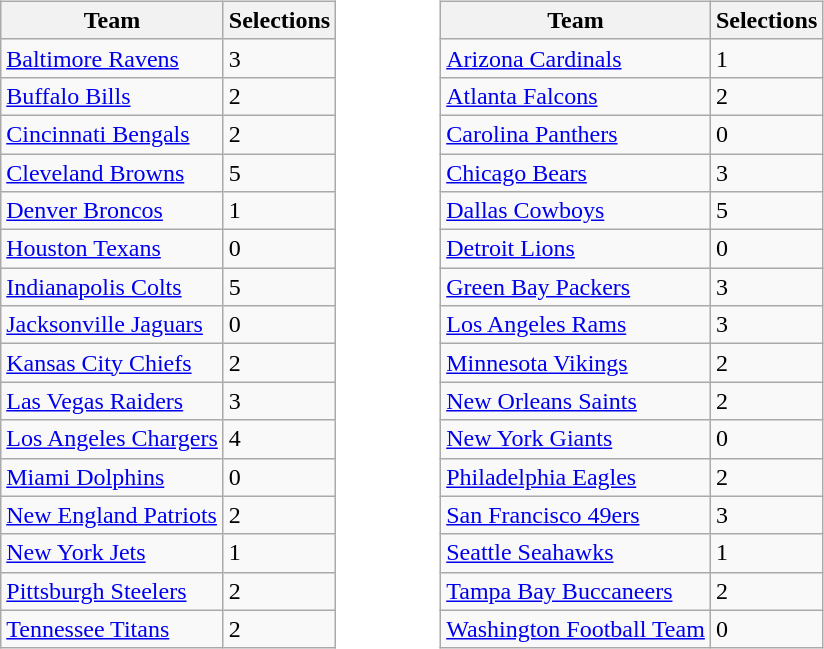<table border=0>
<tr style="vertical-align:top">
<td style="padding-left:50px"><br><table class="wikitable sortable">
<tr>
<th>Team</th>
<th>Selections</th>
</tr>
<tr>
<td><a href='#'>Baltimore Ravens</a></td>
<td>3</td>
</tr>
<tr>
<td><a href='#'>Buffalo Bills</a></td>
<td>2</td>
</tr>
<tr>
<td><a href='#'>Cincinnati Bengals</a></td>
<td>2</td>
</tr>
<tr>
<td><a href='#'>Cleveland Browns</a></td>
<td>5</td>
</tr>
<tr>
<td><a href='#'>Denver Broncos</a></td>
<td>1</td>
</tr>
<tr>
<td><a href='#'>Houston Texans</a></td>
<td>0</td>
</tr>
<tr>
<td><a href='#'>Indianapolis Colts</a></td>
<td>5</td>
</tr>
<tr>
<td><a href='#'>Jacksonville Jaguars</a></td>
<td>0</td>
</tr>
<tr>
<td><a href='#'>Kansas City Chiefs</a></td>
<td>2</td>
</tr>
<tr>
<td><a href='#'>Las Vegas Raiders</a></td>
<td>3</td>
</tr>
<tr>
<td><a href='#'>Los Angeles Chargers</a></td>
<td>4</td>
</tr>
<tr>
<td><a href='#'>Miami Dolphins</a></td>
<td>0</td>
</tr>
<tr>
<td><a href='#'>New England Patriots</a></td>
<td>2</td>
</tr>
<tr>
<td><a href='#'>New York Jets</a></td>
<td>1</td>
</tr>
<tr>
<td><a href='#'>Pittsburgh Steelers</a></td>
<td>2</td>
</tr>
<tr>
<td><a href='#'>Tennessee Titans</a></td>
<td>2</td>
</tr>
</table>
</td>
<td style="padding-left:50px"><br><table class="wikitable sortable">
<tr>
<th>Team</th>
<th>Selections</th>
</tr>
<tr>
<td><a href='#'>Arizona Cardinals</a></td>
<td>1</td>
</tr>
<tr>
<td><a href='#'>Atlanta Falcons</a></td>
<td>2</td>
</tr>
<tr>
<td><a href='#'>Carolina Panthers</a></td>
<td>0</td>
</tr>
<tr>
<td><a href='#'>Chicago Bears</a></td>
<td>3</td>
</tr>
<tr>
<td><a href='#'>Dallas Cowboys</a></td>
<td>5</td>
</tr>
<tr>
<td><a href='#'>Detroit Lions</a></td>
<td>0</td>
</tr>
<tr>
<td><a href='#'>Green Bay Packers</a></td>
<td>3</td>
</tr>
<tr>
<td><a href='#'>Los Angeles Rams</a></td>
<td>3</td>
</tr>
<tr>
<td><a href='#'>Minnesota Vikings</a></td>
<td>2</td>
</tr>
<tr>
<td><a href='#'>New Orleans Saints</a></td>
<td>2</td>
</tr>
<tr>
<td><a href='#'>New York Giants</a></td>
<td>0</td>
</tr>
<tr>
<td><a href='#'>Philadelphia Eagles</a></td>
<td>2</td>
</tr>
<tr>
<td><a href='#'>San Francisco 49ers</a></td>
<td>3</td>
</tr>
<tr>
<td><a href='#'>Seattle Seahawks</a></td>
<td>1</td>
</tr>
<tr>
<td><a href='#'>Tampa Bay Buccaneers</a></td>
<td>2</td>
</tr>
<tr>
<td><a href='#'>Washington Football Team</a></td>
<td>0</td>
</tr>
</table>
</td>
</tr>
</table>
